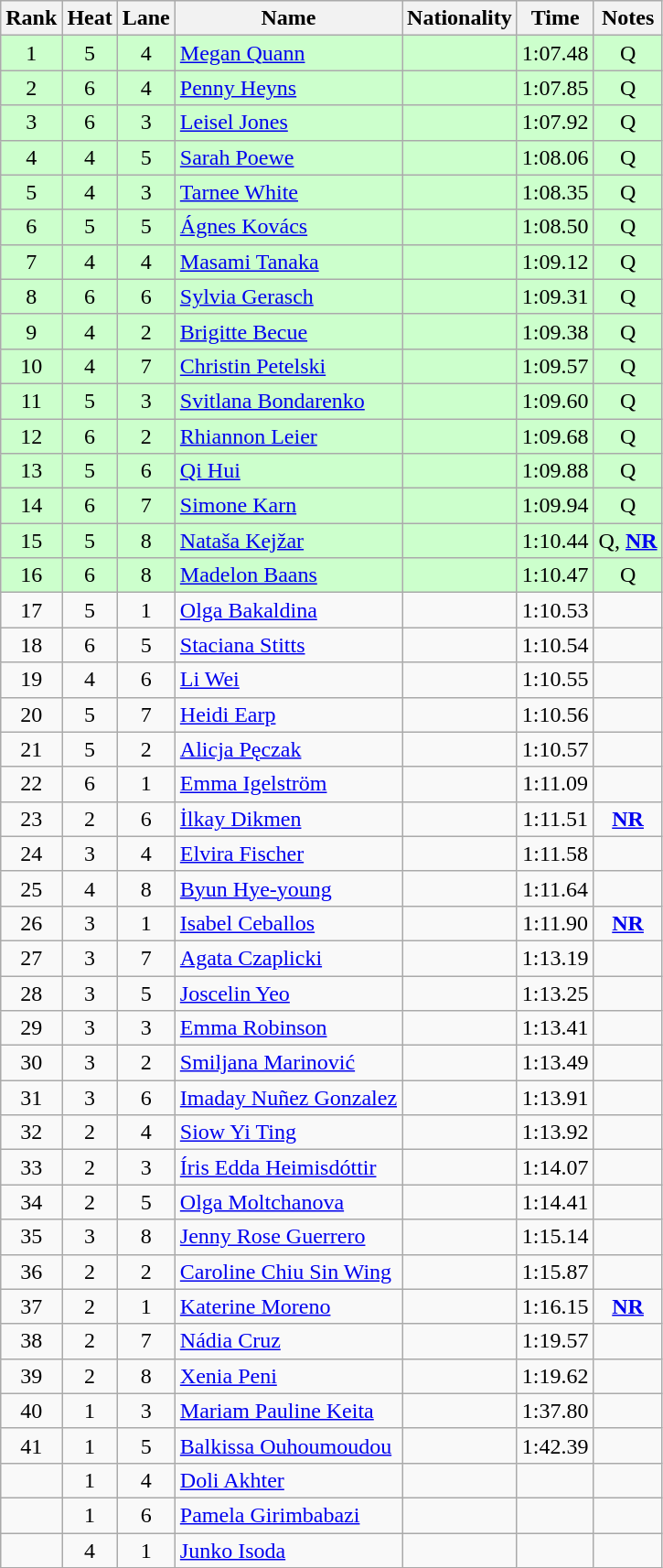<table class="wikitable sortable" style="text-align:center">
<tr>
<th>Rank</th>
<th>Heat</th>
<th>Lane</th>
<th>Name</th>
<th>Nationality</th>
<th>Time</th>
<th>Notes</th>
</tr>
<tr bgcolor=#cfc>
<td>1</td>
<td>5</td>
<td>4</td>
<td align=left><a href='#'>Megan Quann</a></td>
<td align=left></td>
<td>1:07.48</td>
<td>Q</td>
</tr>
<tr bgcolor=#cfc>
<td>2</td>
<td>6</td>
<td>4</td>
<td align=left><a href='#'>Penny Heyns</a></td>
<td align=left></td>
<td>1:07.85</td>
<td>Q</td>
</tr>
<tr bgcolor=#cfc>
<td>3</td>
<td>6</td>
<td>3</td>
<td align=left><a href='#'>Leisel Jones</a></td>
<td align=left></td>
<td>1:07.92</td>
<td>Q</td>
</tr>
<tr bgcolor=#cfc>
<td>4</td>
<td>4</td>
<td>5</td>
<td align=left><a href='#'>Sarah Poewe</a></td>
<td align=left></td>
<td>1:08.06</td>
<td>Q</td>
</tr>
<tr bgcolor=#cfc>
<td>5</td>
<td>4</td>
<td>3</td>
<td align=left><a href='#'>Tarnee White</a></td>
<td align=left></td>
<td>1:08.35</td>
<td>Q</td>
</tr>
<tr bgcolor=#cfc>
<td>6</td>
<td>5</td>
<td>5</td>
<td align=left><a href='#'>Ágnes Kovács</a></td>
<td align=left></td>
<td>1:08.50</td>
<td>Q</td>
</tr>
<tr bgcolor=#cfc>
<td>7</td>
<td>4</td>
<td>4</td>
<td align=left><a href='#'>Masami Tanaka</a></td>
<td align=left></td>
<td>1:09.12</td>
<td>Q</td>
</tr>
<tr bgcolor=#cfc>
<td>8</td>
<td>6</td>
<td>6</td>
<td align=left><a href='#'>Sylvia Gerasch</a></td>
<td align=left></td>
<td>1:09.31</td>
<td>Q</td>
</tr>
<tr bgcolor=#cfc>
<td>9</td>
<td>4</td>
<td>2</td>
<td align=left><a href='#'>Brigitte Becue</a></td>
<td align=left></td>
<td>1:09.38</td>
<td>Q</td>
</tr>
<tr bgcolor=#cfc>
<td>10</td>
<td>4</td>
<td>7</td>
<td align=left><a href='#'>Christin Petelski</a></td>
<td align=left></td>
<td>1:09.57</td>
<td>Q</td>
</tr>
<tr bgcolor=#cfc>
<td>11</td>
<td>5</td>
<td>3</td>
<td align=left><a href='#'>Svitlana Bondarenko</a></td>
<td align=left></td>
<td>1:09.60</td>
<td>Q</td>
</tr>
<tr bgcolor=#cfc>
<td>12</td>
<td>6</td>
<td>2</td>
<td align=left><a href='#'>Rhiannon Leier</a></td>
<td align=left></td>
<td>1:09.68</td>
<td>Q</td>
</tr>
<tr bgcolor=#cfc>
<td>13</td>
<td>5</td>
<td>6</td>
<td align=left><a href='#'>Qi Hui</a></td>
<td align=left></td>
<td>1:09.88</td>
<td>Q</td>
</tr>
<tr bgcolor=#cfc>
<td>14</td>
<td>6</td>
<td>7</td>
<td align=left><a href='#'>Simone Karn</a></td>
<td align=left></td>
<td>1:09.94</td>
<td>Q</td>
</tr>
<tr bgcolor=#cfc>
<td>15</td>
<td>5</td>
<td>8</td>
<td align=left><a href='#'>Nataša Kejžar</a></td>
<td align=left></td>
<td>1:10.44</td>
<td>Q, <strong><a href='#'>NR</a></strong></td>
</tr>
<tr bgcolor=#cfc>
<td>16</td>
<td>6</td>
<td>8</td>
<td align=left><a href='#'>Madelon Baans</a></td>
<td align=left></td>
<td>1:10.47</td>
<td>Q</td>
</tr>
<tr>
<td>17</td>
<td>5</td>
<td>1</td>
<td align=left><a href='#'>Olga Bakaldina</a></td>
<td align=left></td>
<td>1:10.53</td>
<td></td>
</tr>
<tr>
<td>18</td>
<td>6</td>
<td>5</td>
<td align=left><a href='#'>Staciana Stitts</a></td>
<td align=left></td>
<td>1:10.54</td>
<td></td>
</tr>
<tr>
<td>19</td>
<td>4</td>
<td>6</td>
<td align=left><a href='#'>Li Wei</a></td>
<td align=left></td>
<td>1:10.55</td>
<td></td>
</tr>
<tr>
<td>20</td>
<td>5</td>
<td>7</td>
<td align=left><a href='#'>Heidi Earp</a></td>
<td align=left></td>
<td>1:10.56</td>
<td></td>
</tr>
<tr>
<td>21</td>
<td>5</td>
<td>2</td>
<td align=left><a href='#'>Alicja Pęczak</a></td>
<td align=left></td>
<td>1:10.57</td>
<td></td>
</tr>
<tr>
<td>22</td>
<td>6</td>
<td>1</td>
<td align=left><a href='#'>Emma Igelström</a></td>
<td align=left></td>
<td>1:11.09</td>
<td></td>
</tr>
<tr>
<td>23</td>
<td>2</td>
<td>6</td>
<td align=left><a href='#'>İlkay Dikmen</a></td>
<td align=left></td>
<td>1:11.51</td>
<td><strong><a href='#'>NR</a></strong></td>
</tr>
<tr>
<td>24</td>
<td>3</td>
<td>4</td>
<td align=left><a href='#'>Elvira Fischer</a></td>
<td align=left></td>
<td>1:11.58</td>
<td></td>
</tr>
<tr>
<td>25</td>
<td>4</td>
<td>8</td>
<td align=left><a href='#'>Byun Hye-young</a></td>
<td align=left></td>
<td>1:11.64</td>
<td></td>
</tr>
<tr>
<td>26</td>
<td>3</td>
<td>1</td>
<td align=left><a href='#'>Isabel Ceballos</a></td>
<td align=left></td>
<td>1:11.90</td>
<td><strong><a href='#'>NR</a></strong></td>
</tr>
<tr>
<td>27</td>
<td>3</td>
<td>7</td>
<td align=left><a href='#'>Agata Czaplicki</a></td>
<td align=left></td>
<td>1:13.19</td>
<td></td>
</tr>
<tr>
<td>28</td>
<td>3</td>
<td>5</td>
<td align=left><a href='#'>Joscelin Yeo</a></td>
<td align=left></td>
<td>1:13.25</td>
<td></td>
</tr>
<tr>
<td>29</td>
<td>3</td>
<td>3</td>
<td align=left><a href='#'>Emma Robinson</a></td>
<td align=left></td>
<td>1:13.41</td>
<td></td>
</tr>
<tr>
<td>30</td>
<td>3</td>
<td>2</td>
<td align=left><a href='#'>Smiljana Marinović</a></td>
<td align=left></td>
<td>1:13.49</td>
<td></td>
</tr>
<tr>
<td>31</td>
<td>3</td>
<td>6</td>
<td align=left><a href='#'>Imaday Nuñez Gonzalez</a></td>
<td align=left></td>
<td>1:13.91</td>
<td></td>
</tr>
<tr>
<td>32</td>
<td>2</td>
<td>4</td>
<td align=left><a href='#'>Siow Yi Ting</a></td>
<td align=left></td>
<td>1:13.92</td>
<td></td>
</tr>
<tr>
<td>33</td>
<td>2</td>
<td>3</td>
<td align=left><a href='#'>Íris Edda Heimisdóttir</a></td>
<td align=left></td>
<td>1:14.07</td>
<td></td>
</tr>
<tr>
<td>34</td>
<td>2</td>
<td>5</td>
<td align=left><a href='#'>Olga Moltchanova</a></td>
<td align=left></td>
<td>1:14.41</td>
<td></td>
</tr>
<tr>
<td>35</td>
<td>3</td>
<td>8</td>
<td align=left><a href='#'>Jenny Rose Guerrero</a></td>
<td align=left></td>
<td>1:15.14</td>
<td></td>
</tr>
<tr>
<td>36</td>
<td>2</td>
<td>2</td>
<td align=left><a href='#'>Caroline Chiu Sin Wing</a></td>
<td align=left></td>
<td>1:15.87</td>
<td></td>
</tr>
<tr>
<td>37</td>
<td>2</td>
<td>1</td>
<td align=left><a href='#'>Katerine Moreno</a></td>
<td align=left></td>
<td>1:16.15</td>
<td><strong><a href='#'>NR</a></strong></td>
</tr>
<tr>
<td>38</td>
<td>2</td>
<td>7</td>
<td align=left><a href='#'>Nádia Cruz</a></td>
<td align=left></td>
<td>1:19.57</td>
<td></td>
</tr>
<tr>
<td>39</td>
<td>2</td>
<td>8</td>
<td align=left><a href='#'>Xenia Peni</a></td>
<td align=left></td>
<td>1:19.62</td>
<td></td>
</tr>
<tr>
<td>40</td>
<td>1</td>
<td>3</td>
<td align=left><a href='#'>Mariam Pauline Keita</a></td>
<td align=left></td>
<td>1:37.80</td>
<td></td>
</tr>
<tr>
<td>41</td>
<td>1</td>
<td>5</td>
<td align=left><a href='#'>Balkissa Ouhoumoudou</a></td>
<td align=left></td>
<td>1:42.39</td>
<td></td>
</tr>
<tr>
<td></td>
<td>1</td>
<td>4</td>
<td align=left><a href='#'>Doli Akhter</a></td>
<td align=left></td>
<td></td>
<td></td>
</tr>
<tr>
<td></td>
<td>1</td>
<td>6</td>
<td align=left><a href='#'>Pamela Girimbabazi</a></td>
<td align=left></td>
<td></td>
<td></td>
</tr>
<tr>
<td></td>
<td>4</td>
<td>1</td>
<td align=left><a href='#'>Junko Isoda</a></td>
<td align=left></td>
<td></td>
<td></td>
</tr>
</table>
